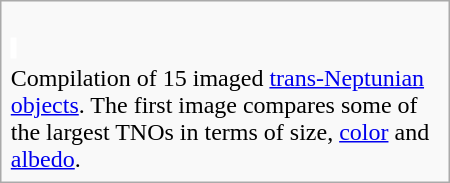<table class="infobox" style="width: 300px;">
<tr>
<td><br><table style="background: white; white-space: nowrap;" cellpadding=0 cellspacing=2>
<tr>
<td> </td>
</tr>
<tr>
<td>  </td>
</tr>
<tr>
<td> </td>
</tr>
<tr>
<td>  </td>
</tr>
<tr>
<td>  </td>
</tr>
<tr>
<td>  </td>
</tr>
</table>
</td>
</tr>
<tr>
<td>Compilation of 15 imaged <a href='#'>trans-Neptunian objects</a>. The first image compares some of the largest TNOs in terms of size, <a href='#'>color</a> and <a href='#'>albedo</a>.</td>
</tr>
</table>
